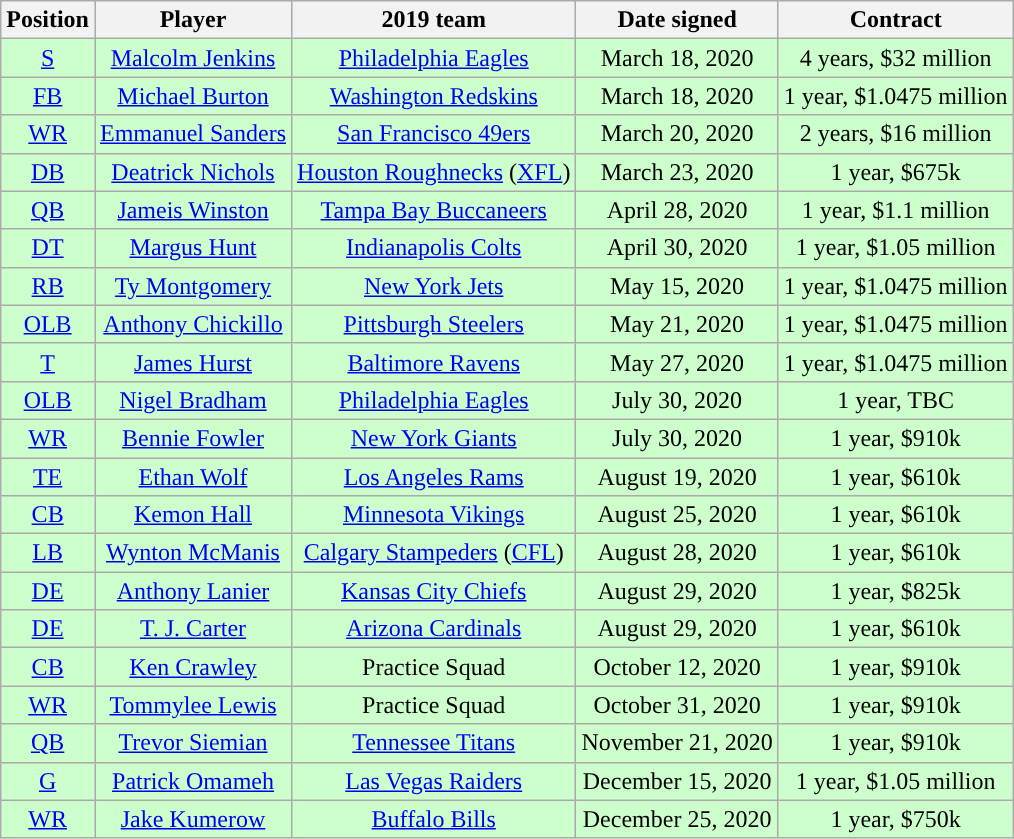<table class="wikitable" style="text-align:center">
<tr>
<th>Position</th>
<th>Player</th>
<th>2019 team</th>
<th>Date signed</th>
<th>Contract</th>
</tr>
<tr style="background:#cfc">
<td><a href='#'>S</a></td>
<td><a href='#'>Malcolm Jenkins</a></td>
<td><a href='#'>Philadelphia Eagles</a></td>
<td>March 18, 2020</td>
<td>4 years, $32 million</td>
</tr>
<tr style="background:#cfc">
<td><a href='#'>FB</a></td>
<td><a href='#'>Michael Burton</a></td>
<td><a href='#'>Washington Redskins</a></td>
<td>March 18, 2020</td>
<td>1 year, $1.0475 million</td>
</tr>
<tr style="background:#cfc">
<td><a href='#'>WR</a></td>
<td><a href='#'>Emmanuel Sanders</a></td>
<td><a href='#'>San Francisco 49ers</a></td>
<td>March 20, 2020</td>
<td>2 years, $16 million</td>
</tr>
<tr style="background:#cfc">
<td><a href='#'>DB</a></td>
<td><a href='#'>Deatrick Nichols</a></td>
<td><a href='#'>Houston Roughnecks</a> (<a href='#'>XFL</a>)</td>
<td>March 23, 2020</td>
<td>1 year, $675k</td>
</tr>
<tr style="background:#cfc">
<td><a href='#'>QB</a></td>
<td><a href='#'>Jameis Winston</a></td>
<td><a href='#'>Tampa Bay Buccaneers</a></td>
<td>April 28, 2020</td>
<td>1 year, $1.1 million</td>
</tr>
<tr style="background:#cfc">
<td><a href='#'>DT</a></td>
<td><a href='#'>Margus Hunt</a></td>
<td><a href='#'>Indianapolis Colts</a></td>
<td>April 30, 2020</td>
<td>1 year, $1.05 million</td>
</tr>
<tr style="background:#cfc">
<td><a href='#'>RB</a></td>
<td><a href='#'>Ty Montgomery</a></td>
<td><a href='#'>New York Jets</a></td>
<td>May 15, 2020</td>
<td>1 year, $1.0475 million</td>
</tr>
<tr style="background:#cfc">
<td><a href='#'>OLB</a></td>
<td><a href='#'>Anthony Chickillo</a></td>
<td><a href='#'>Pittsburgh Steelers</a></td>
<td>May 21, 2020</td>
<td>1 year, $1.0475 million</td>
</tr>
<tr style="background:#cfc">
<td><a href='#'>T</a></td>
<td><a href='#'>James Hurst</a></td>
<td><a href='#'>Baltimore Ravens</a></td>
<td>May 27, 2020</td>
<td>1 year, $1.0475 million</td>
</tr>
<tr style="background:#cfc">
<td><a href='#'>OLB</a></td>
<td><a href='#'>Nigel Bradham</a></td>
<td><a href='#'>Philadelphia Eagles</a></td>
<td>July 30, 2020</td>
<td>1 year, TBC</td>
</tr>
<tr style="background:#cfc">
<td><a href='#'>WR</a></td>
<td><a href='#'>Bennie Fowler</a></td>
<td><a href='#'>New York Giants</a></td>
<td>July 30, 2020</td>
<td>1 year, $910k</td>
</tr>
<tr style="background:#cfc">
<td><a href='#'>TE</a></td>
<td><a href='#'>Ethan Wolf</a></td>
<td><a href='#'>Los Angeles Rams</a></td>
<td>August 19, 2020</td>
<td>1 year, $610k</td>
</tr>
<tr style="background:#cfc">
<td><a href='#'>CB</a></td>
<td><a href='#'>Kemon Hall</a></td>
<td><a href='#'>Minnesota Vikings</a></td>
<td>August 25, 2020</td>
<td>1 year, $610k</td>
</tr>
<tr style="background:#cfc">
<td><a href='#'>LB</a></td>
<td><a href='#'>Wynton McManis</a></td>
<td><a href='#'>Calgary Stampeders</a> (<a href='#'>CFL</a>)</td>
<td>August 28, 2020</td>
<td>1 year, $610k</td>
</tr>
<tr style="background:#cfc">
<td><a href='#'>DE</a></td>
<td><a href='#'>Anthony Lanier</a></td>
<td><a href='#'>Kansas City Chiefs</a></td>
<td>August 29, 2020</td>
<td>1 year, $825k</td>
</tr>
<tr style="background:#cfc">
<td><a href='#'>DE</a></td>
<td><a href='#'>T. J. Carter</a></td>
<td><a href='#'>Arizona Cardinals</a></td>
<td>August 29, 2020</td>
<td>1 year, $610k</td>
</tr>
<tr style="background:#cfc">
<td><a href='#'>CB</a></td>
<td><a href='#'>Ken Crawley</a></td>
<td>Practice Squad</td>
<td>October 12, 2020</td>
<td>1 year, $910k</td>
</tr>
<tr style="background:#cfc">
<td><a href='#'>WR</a></td>
<td><a href='#'>Tommylee Lewis</a></td>
<td>Practice Squad</td>
<td>October 31, 2020</td>
<td>1 year, $910k</td>
</tr>
<tr style="background:#cfc">
<td><a href='#'>QB</a></td>
<td><a href='#'>Trevor Siemian</a></td>
<td><a href='#'>Tennessee Titans</a></td>
<td>November 21, 2020</td>
<td>1 year, $910k</td>
</tr>
<tr style="background:#cfc">
<td><a href='#'>G</a></td>
<td><a href='#'>Patrick Omameh</a></td>
<td><a href='#'>Las Vegas Raiders</a></td>
<td>December 15, 2020</td>
<td>1 year, $1.05 million</td>
</tr>
<tr style="background:#cfc">
<td><a href='#'>WR</a></td>
<td><a href='#'>Jake Kumerow</a></td>
<td><a href='#'>Buffalo Bills</a></td>
<td>December 25, 2020</td>
<td>1 year, $750k</td>
</tr>
</table>
